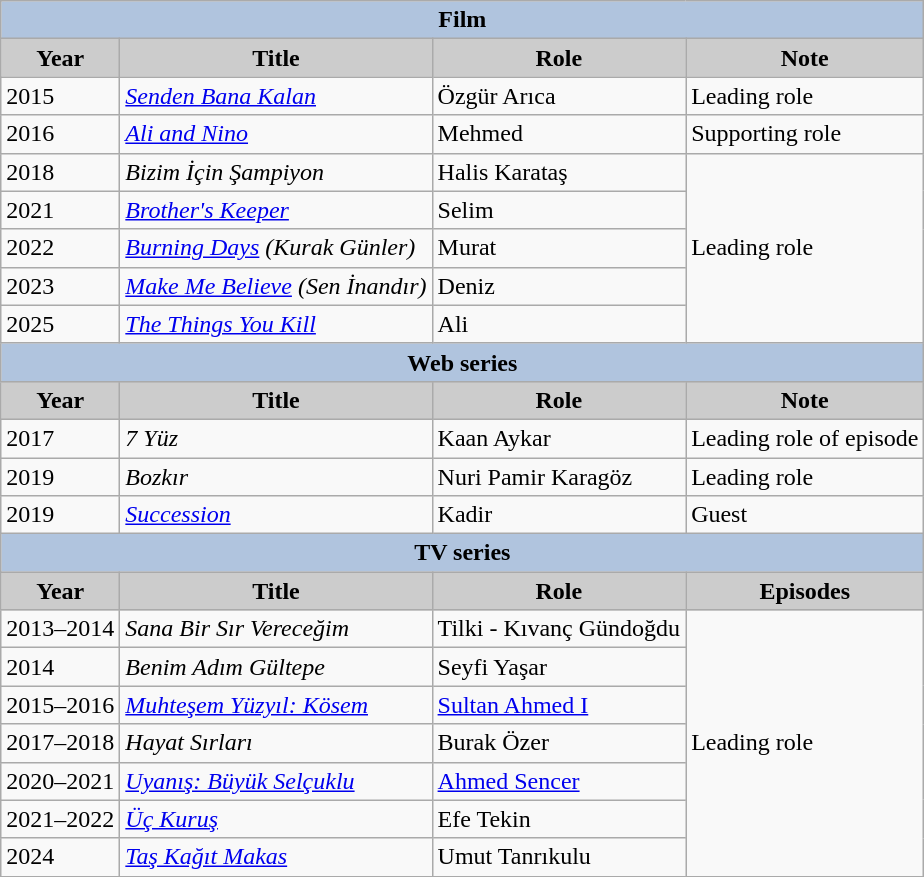<table class="wikitable">
<tr>
<th colspan="4" style="background:LightSteelBlue">Film</th>
</tr>
<tr>
<th style="background:#CCCCCC">Year</th>
<th style="background:#CCCCCC">Title</th>
<th style="background:#CCCCCC">Role</th>
<th style="background:#CCCCCC">Note</th>
</tr>
<tr>
<td>2015</td>
<td><em><a href='#'>Senden Bana Kalan</a></em></td>
<td>Özgür Arıca</td>
<td>Leading role</td>
</tr>
<tr>
<td>2016</td>
<td><em><a href='#'>Ali and Nino</a></em></td>
<td>Mehmed</td>
<td>Supporting role</td>
</tr>
<tr>
<td>2018</td>
<td><em>Bizim İçin Şampiyon</em></td>
<td>Halis Karataş</td>
<td rowspan="5">Leading role</td>
</tr>
<tr>
<td>2021</td>
<td><em><a href='#'>Brother's Keeper</a></em></td>
<td>Selim</td>
</tr>
<tr>
<td>2022</td>
<td><em><a href='#'>Burning Days</a> (Kurak Günler)</em></td>
<td>Murat</td>
</tr>
<tr>
<td>2023</td>
<td><em><a href='#'>Make Me Believe</a> (Sen İnandır)</em></td>
<td>Deniz</td>
</tr>
<tr>
<td>2025</td>
<td><em><a href='#'>The Things You Kill</a></em></td>
<td>Ali</td>
</tr>
<tr>
<th colspan="4" style="background:LightSteelBlue">Web series</th>
</tr>
<tr>
<th style="background:#CCCCCC">Year</th>
<th style="background:#CCCCCC">Title</th>
<th style="background:#CCCCCC">Role</th>
<th style="background:#CCCCCC">Note</th>
</tr>
<tr>
<td>2017</td>
<td><em>7 Yüz</em></td>
<td>Kaan Aykar</td>
<td>Leading role of episode</td>
</tr>
<tr>
<td>2019</td>
<td><em>Bozkır</em></td>
<td>Nuri Pamir Karagöz</td>
<td>Leading role</td>
</tr>
<tr>
<td>2019</td>
<td><em><a href='#'>Succession</a></em></td>
<td>Kadir</td>
<td>Guest</td>
</tr>
<tr>
<th colspan=4 style="background:LightSteelBlue">TV series</th>
</tr>
<tr>
<th style="background:#CCCCCC">Year</th>
<th style="background:#CCCCCC">Title</th>
<th style="background:#CCCCCC">Role</th>
<th style="background:#CCCCCC">Episodes</th>
</tr>
<tr>
<td>2013–2014</td>
<td><em>Sana Bir Sır Vereceğim</em></td>
<td>Tilki - Kıvanç Gündoğdu</td>
<td rowspan="7">Leading role</td>
</tr>
<tr>
<td>2014</td>
<td><em>Benim Adım Gültepe</em></td>
<td>Seyfi Yaşar</td>
</tr>
<tr>
<td>2015–2016</td>
<td><em><a href='#'>Muhteşem Yüzyıl: Kösem</a></em></td>
<td><a href='#'>Sultan Ahmed I</a></td>
</tr>
<tr>
<td>2017–2018</td>
<td><em>Hayat Sırları</em></td>
<td>Burak Özer</td>
</tr>
<tr>
<td>2020–2021</td>
<td><em><a href='#'>Uyanış: Büyük Selçuklu</a></em></td>
<td><a href='#'>Ahmed Sencer</a></td>
</tr>
<tr>
<td>2021–2022</td>
<td><em><a href='#'>Üç Kuruş</a></em></td>
<td>Efe Tekin</td>
</tr>
<tr>
<td>2024</td>
<td><em><a href='#'>Taş Kağıt Makas</a></em></td>
<td>Umut Tanrıkulu</td>
</tr>
<tr>
</tr>
</table>
